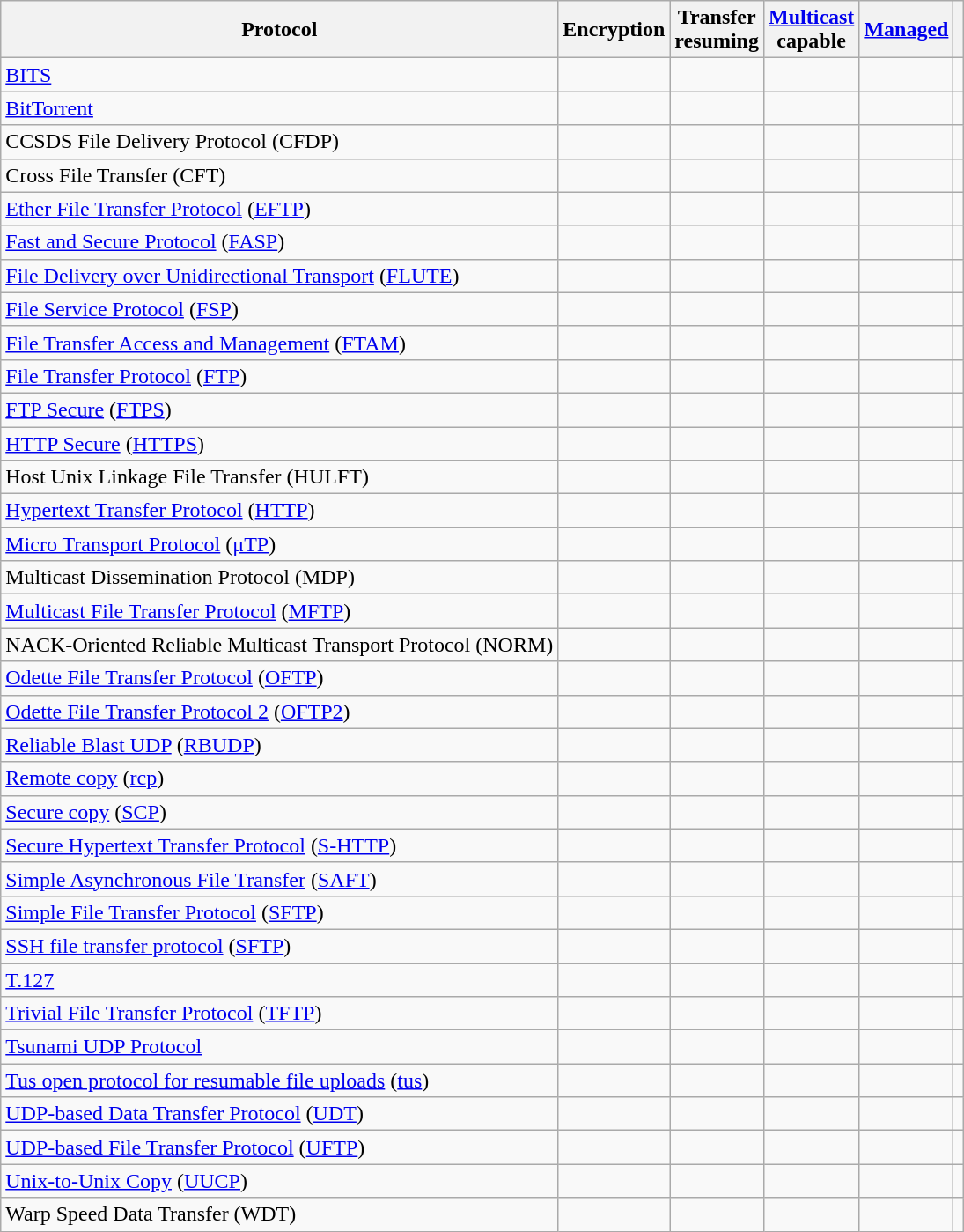<table class="wikitable sortable" style="text-align:center">
<tr>
<th scope="col">Protocol</th>
<th scope="col">Encryption<br></th>
<th scope="col">Transfer<br>resuming</th>
<th scope="col"><a href='#'>Multicast</a><br>capable</th>
<th scope="col"><a href='#'>Managed</a></th>
<th scope="col" class="unsortable"></th>
</tr>
<tr>
<td style="text-align:left"><a href='#'>BITS</a></td>
<td></td>
<td></td>
<td></td>
<td></td>
<td></td>
</tr>
<tr>
<td style="text-align:left"><a href='#'>BitTorrent</a></td>
<td></td>
<td></td>
<td></td>
<td></td>
<td></td>
</tr>
<tr>
<td style="text-align:left">CCSDS File Delivery Protocol (CFDP)</td>
<td></td>
<td></td>
<td></td>
<td></td>
<td></td>
</tr>
<tr>
<td style="text-align:left">Cross File Transfer (CFT)</td>
<td></td>
<td></td>
<td></td>
<td></td>
<td> </td>
</tr>
<tr>
<td style="text-align:left"><a href='#'>Ether File Transfer Protocol</a> (<a href='#'>EFTP</a>)</td>
<td></td>
<td></td>
<td></td>
<td></td>
<td></td>
</tr>
<tr>
<td style="text-align:left"><a href='#'>Fast and Secure Protocol</a> (<a href='#'>FASP</a>)</td>
<td></td>
<td></td>
<td></td>
<td></td>
<td></td>
</tr>
<tr>
<td style="text-align:left"><a href='#'>File Delivery over Unidirectional Transport</a> (<a href='#'>FLUTE</a>)</td>
<td></td>
<td></td>
<td></td>
<td></td>
<td></td>
</tr>
<tr>
<td style="text-align:left"><a href='#'>File Service Protocol</a> (<a href='#'>FSP</a>)</td>
<td></td>
<td></td>
<td></td>
<td></td>
<td></td>
</tr>
<tr>
<td style="text-align:left"><a href='#'>File Transfer Access and Management</a> (<a href='#'>FTAM</a>)</td>
<td></td>
<td></td>
<td></td>
<td></td>
<td></td>
</tr>
<tr>
<td style="text-align:left"><a href='#'>File Transfer Protocol</a> (<a href='#'>FTP</a>)</td>
<td></td>
<td></td>
<td></td>
<td></td>
<td></td>
</tr>
<tr>
<td style="text-align:left"><a href='#'>FTP Secure</a> (<a href='#'>FTPS</a>)</td>
<td></td>
<td></td>
<td></td>
<td></td>
<td></td>
</tr>
<tr>
<td style="text-align:left"><a href='#'>HTTP Secure</a> (<a href='#'>HTTPS</a>)</td>
<td></td>
<td></td>
<td></td>
<td></td>
<td></td>
</tr>
<tr>
<td style="text-align:left">Host Unix Linkage File Transfer (HULFT)</td>
<td></td>
<td></td>
<td></td>
<td></td>
<td></td>
</tr>
<tr>
<td style="text-align:left"><a href='#'>Hypertext Transfer Protocol</a> (<a href='#'>HTTP</a>)</td>
<td></td>
<td></td>
<td></td>
<td></td>
<td></td>
</tr>
<tr>
<td style="text-align:left"><a href='#'>Micro Transport Protocol</a> (<a href='#'>μTP</a>)</td>
<td></td>
<td></td>
<td></td>
<td></td>
<td></td>
</tr>
<tr>
<td style="text-align:left">Multicast Dissemination Protocol (MDP)</td>
<td></td>
<td></td>
<td></td>
<td></td>
<td></td>
</tr>
<tr>
<td style="text-align:left"><a href='#'>Multicast File Transfer Protocol</a> (<a href='#'>MFTP</a>)</td>
<td></td>
<td></td>
<td></td>
<td></td>
<td></td>
</tr>
<tr>
<td style="text-align:left">NACK-Oriented Reliable Multicast Transport Protocol (NORM)</td>
<td></td>
<td></td>
<td></td>
<td></td>
<td></td>
</tr>
<tr>
<td style="text-align:left"><a href='#'>Odette File Transfer Protocol</a> (<a href='#'>OFTP</a>)</td>
<td></td>
<td></td>
<td></td>
<td></td>
<td></td>
</tr>
<tr>
<td style="text-align:left"><a href='#'>Odette File Transfer Protocol 2</a> (<a href='#'>OFTP2</a>)</td>
<td></td>
<td></td>
<td></td>
<td></td>
<td></td>
</tr>
<tr>
<td style="text-align:left"><a href='#'>Reliable Blast UDP</a> (<a href='#'>RBUDP</a>)</td>
<td></td>
<td></td>
<td></td>
<td></td>
<td></td>
</tr>
<tr>
<td style="text-align:left"><a href='#'>Remote copy</a> (<a href='#'>rcp</a>)</td>
<td></td>
<td></td>
<td></td>
<td></td>
<td></td>
</tr>
<tr>
<td style="text-align:left"><a href='#'>Secure copy</a> (<a href='#'>SCP</a>)</td>
<td></td>
<td></td>
<td></td>
<td></td>
<td></td>
</tr>
<tr>
<td style="text-align:left"><a href='#'>Secure Hypertext Transfer Protocol</a> (<a href='#'>S-HTTP</a>)</td>
<td></td>
<td></td>
<td></td>
<td></td>
<td></td>
</tr>
<tr>
<td style="text-align:left"><a href='#'>Simple Asynchronous File Transfer</a> (<a href='#'>SAFT</a>)</td>
<td></td>
<td></td>
<td></td>
<td></td>
<td></td>
</tr>
<tr>
<td style="text-align:left"><a href='#'>Simple File Transfer Protocol</a> (<a href='#'>SFTP</a>)</td>
<td></td>
<td></td>
<td></td>
<td></td>
<td></td>
</tr>
<tr>
<td style="text-align:left"><a href='#'>SSH file transfer protocol</a> (<a href='#'>SFTP</a>)</td>
<td></td>
<td></td>
<td></td>
<td></td>
<td></td>
</tr>
<tr>
<td style="text-align:left"><a href='#'>T.127</a></td>
<td></td>
<td></td>
<td></td>
<td></td>
<td></td>
</tr>
<tr>
<td style="text-align:left"><a href='#'>Trivial File Transfer Protocol</a> (<a href='#'>TFTP</a>)</td>
<td></td>
<td></td>
<td></td>
<td></td>
<td></td>
</tr>
<tr>
<td style="text-align:left"><a href='#'>Tsunami UDP Protocol</a></td>
<td></td>
<td></td>
<td></td>
<td></td>
<td></td>
</tr>
<tr>
<td style="text-align:left"><a href='#'>Tus open protocol for resumable file uploads</a> (<a href='#'>tus</a>)</td>
<td></td>
<td></td>
<td></td>
<td></td>
<td></td>
</tr>
<tr>
<td style="text-align:left"><a href='#'>UDP-based Data Transfer Protocol</a> (<a href='#'>UDT</a>)</td>
<td></td>
<td></td>
<td></td>
<td></td>
<td></td>
</tr>
<tr>
<td style="text-align:left"><a href='#'>UDP-based File Transfer Protocol</a> (<a href='#'>UFTP</a>)</td>
<td></td>
<td></td>
<td></td>
<td></td>
<td></td>
</tr>
<tr>
<td style="text-align:left"><a href='#'>Unix-to-Unix Copy</a> (<a href='#'>UUCP</a>)</td>
<td></td>
<td></td>
<td></td>
<td></td>
<td></td>
</tr>
<tr>
<td style="text-align:left">Warp Speed Data Transfer (WDT)</td>
<td></td>
<td></td>
<td></td>
<td></td>
<td></td>
</tr>
</table>
